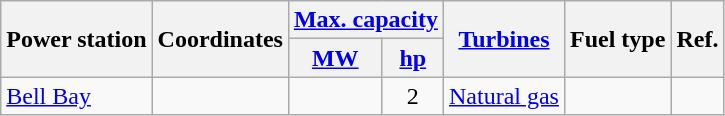<table class="wikitable sortable" style="text-align: center">
<tr>
<th scope="col" rowspan=2>Power station</th>
<th scope="col" rowspan=2>Coordinates</th>
<th scope="col" colspan=2><a href='#'>Max. capacity</a></th>
<th scope="col" rowspan=2><a href='#'>Turbines</a></th>
<th scope="col" rowspan=2>Fuel type</th>
<th scope="col" rowspan=2>Ref.</th>
</tr>
<tr>
<th scope="col"><a href='#'>MW</a></th>
<th scope="col"><a href='#'>hp</a></th>
</tr>
<tr>
<td align="left"><a href='#'>Bell Bay</a></td>
<td></td>
<td></td>
<td>2</td>
<td><a href='#'>Natural gas</a></td>
<td></td>
</tr>
</table>
